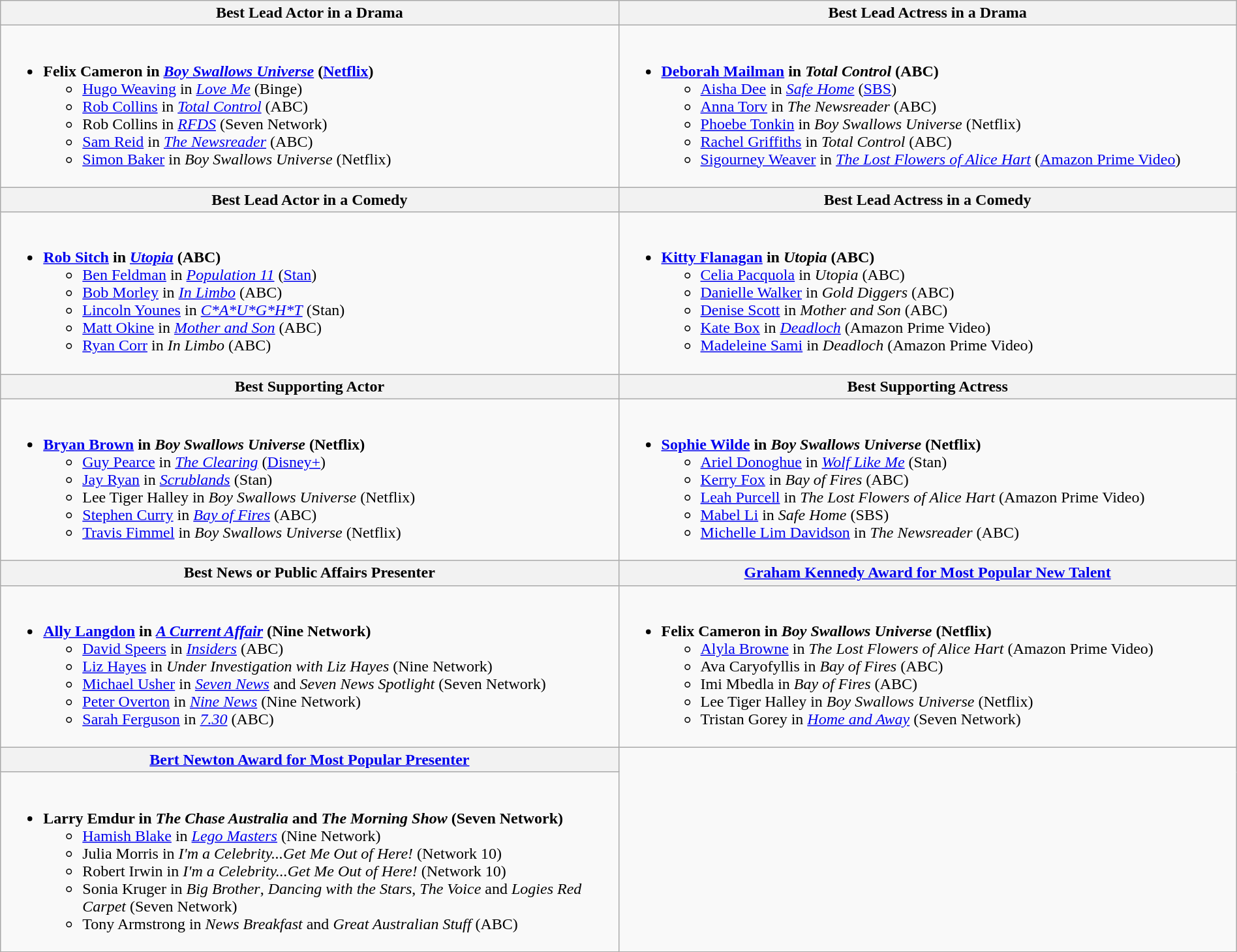<table class=wikitable width="100%">
<tr>
<th width="25%">Best Lead Actor in a Drama</th>
<th width="25%">Best Lead Actress in a Drama</th>
</tr>
<tr>
<td valign="top"><br><ul><li><strong>Felix Cameron in <em><a href='#'>Boy Swallows Universe</a></em> (<a href='#'>Netflix</a>)</strong><ul><li><a href='#'>Hugo Weaving</a> in <em><a href='#'>Love Me</a></em> (Binge)</li><li><a href='#'>Rob Collins</a> in <em><a href='#'>Total Control</a></em> (ABC)</li><li>Rob Collins in <em><a href='#'>RFDS</a></em> (Seven Network)</li><li><a href='#'>Sam Reid</a> in <em><a href='#'>The Newsreader</a></em> (ABC)</li><li><a href='#'>Simon Baker</a> in <em>Boy Swallows Universe</em> (Netflix)</li></ul></li></ul></td>
<td valign="top"><br><ul><li><strong><a href='#'>Deborah Mailman</a> in <em>Total Control</em> (ABC)</strong><ul><li><a href='#'>Aisha Dee</a> in <em><a href='#'>Safe Home</a></em> (<a href='#'>SBS</a>)</li><li><a href='#'>Anna Torv</a> in <em>The Newsreader</em> (ABC)</li><li><a href='#'>Phoebe Tonkin</a> in <em>Boy Swallows Universe</em> (Netflix)</li><li><a href='#'>Rachel Griffiths</a> in <em>Total Control</em> (ABC)</li><li><a href='#'>Sigourney Weaver</a> in <em><a href='#'>The Lost Flowers of Alice Hart</a></em> (<a href='#'>Amazon Prime Video</a>)</li></ul></li></ul></td>
</tr>
<tr>
<th width="50%">Best Lead Actor in a Comedy</th>
<th width="50%">Best Lead Actress in a Comedy</th>
</tr>
<tr>
<td valign="top"><br><ul><li><strong><a href='#'>Rob Sitch</a> in <em><a href='#'>Utopia</a></em> (ABC)</strong><ul><li><a href='#'>Ben Feldman</a> in <em><a href='#'>Population 11</a></em> (<a href='#'>Stan</a>)</li><li><a href='#'>Bob Morley</a> in <em><a href='#'>In Limbo</a></em> (ABC)</li><li><a href='#'>Lincoln Younes</a> in <em><a href='#'>C*A*U*G*H*T</a></em> (Stan)</li><li><a href='#'>Matt Okine</a> in <em><a href='#'>Mother and Son</a></em> (ABC)</li><li><a href='#'>Ryan Corr</a> in <em>In Limbo</em> (ABC)</li></ul></li></ul></td>
<td valign="top"><br><ul><li><strong><a href='#'>Kitty Flanagan</a> in <em>Utopia</em> (ABC)</strong><ul><li><a href='#'>Celia Pacquola</a> in <em>Utopia</em> (ABC)</li><li><a href='#'>Danielle Walker</a> in <em>Gold Diggers</em> (ABC)</li><li><a href='#'>Denise Scott</a> in <em>Mother and Son</em> (ABC)</li><li><a href='#'>Kate Box</a> in <em><a href='#'>Deadloch</a></em> (Amazon Prime Video)</li><li><a href='#'>Madeleine Sami</a> in <em>Deadloch</em> (Amazon Prime Video)</li></ul></li></ul></td>
</tr>
<tr>
<th width="50%">Best Supporting Actor</th>
<th width="50%">Best Supporting Actress</th>
</tr>
<tr>
<td valign="top"><br><ul><li><strong><a href='#'>Bryan Brown</a> in <em>Boy Swallows Universe</em> (Netflix)</strong><ul><li><a href='#'>Guy Pearce</a> in <em><a href='#'>The Clearing</a></em> (<a href='#'>Disney+</a>)</li><li><a href='#'>Jay Ryan</a> in <em><a href='#'>Scrublands</a></em> (Stan)</li><li>Lee Tiger Halley in <em>Boy Swallows Universe</em> (Netflix)</li><li><a href='#'>Stephen Curry</a> in <em><a href='#'>Bay of Fires</a></em> (ABC)</li><li><a href='#'>Travis Fimmel</a> in <em>Boy Swallows Universe</em> (Netflix)</li></ul></li></ul></td>
<td valign="top"><br><ul><li><strong><a href='#'>Sophie Wilde</a> in <em>Boy Swallows Universe</em> (Netflix)</strong><ul><li><a href='#'>Ariel Donoghue</a> in <em><a href='#'>Wolf Like Me</a></em> (Stan)</li><li><a href='#'>Kerry Fox</a> in <em>Bay of Fires</em> (ABC)</li><li><a href='#'>Leah Purcell</a> in <em>The Lost Flowers of Alice Hart</em> (Amazon Prime Video)</li><li><a href='#'>Mabel Li</a> in <em>Safe Home</em> (SBS)</li><li><a href='#'>Michelle Lim Davidson</a> in <em>The Newsreader</em> (ABC)</li></ul></li></ul></td>
</tr>
<tr>
<th width="50%">Best News or Public Affairs Presenter</th>
<th width="50%"><a href='#'>Graham Kennedy Award for Most Popular New Talent</a></th>
</tr>
<tr>
<td valign="top"><br><ul><li><strong><a href='#'>Ally Langdon</a> in <em><a href='#'>A Current Affair</a></em> (Nine Network)</strong><ul><li><a href='#'>David Speers</a> in <em><a href='#'>Insiders</a></em> (ABC)</li><li><a href='#'>Liz Hayes</a> in <em>Under Investigation with Liz Hayes</em> (Nine Network)</li><li><a href='#'>Michael Usher</a> in <em><a href='#'>Seven News</a></em> and <em>Seven News Spotlight</em> (Seven Network)</li><li><a href='#'>Peter Overton</a> in <em><a href='#'>Nine News</a></em> (Nine Network)</li><li><a href='#'>Sarah Ferguson</a> in <em><a href='#'>7.30</a></em> (ABC)</li></ul></li></ul></td>
<td valign="top"><br><ul><li><strong>Felix Cameron in <em>Boy Swallows Universe</em> (Netflix)</strong><ul><li><a href='#'>Alyla Browne</a> in <em>The Lost Flowers of Alice Hart</em> (Amazon Prime Video)</li><li>Ava Caryofyllis in <em>Bay of Fires</em> (ABC)</li><li>Imi Mbedla in <em>Bay of Fires</em> (ABC)</li><li>Lee Tiger Halley in <em>Boy Swallows Universe</em> (Netflix)</li><li>Tristan Gorey in <em><a href='#'>Home and Away</a></em> (Seven Network)</li></ul></li></ul></td>
</tr>
<tr>
<th width="50%"><a href='#'>Bert Newton Award for Most Popular Presenter</a></th>
</tr>
<tr>
<td valign="top"><br><ul><li><strong>Larry Emdur in <em>The Chase Australia</em> and <em>The Morning Show</em> (Seven Network)</strong><ul><li><a href='#'>Hamish Blake</a> in <em><a href='#'>Lego Masters</a></em> (Nine Network)</li><li>Julia Morris in <em>I'm a Celebrity...Get Me Out of Here!</em> (Network 10)</li><li>Robert Irwin in <em>I'm a Celebrity...Get Me Out of Here!</em> (Network 10)</li><li>Sonia Kruger in <em>Big Brother</em>, <em>Dancing with the Stars</em>, <em>The Voice</em> and <em>Logies Red Carpet</em> (Seven Network)</li><li>Tony Armstrong in <em>News Breakfast</em> and <em>Great Australian Stuff</em> (ABC)</li></ul></li></ul></td>
</tr>
</table>
